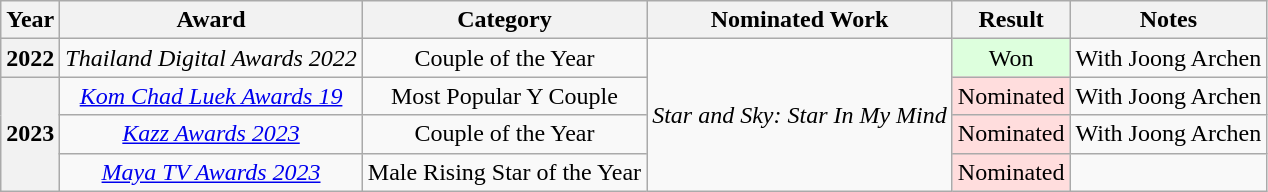<table class="wikitable">
<tr>
<th>Year</th>
<th>Award</th>
<th>Category</th>
<th>Nominated Work</th>
<th>Result</th>
<th>Notes</th>
</tr>
<tr align="center">
<th rowspan="1">2022</th>
<td><em>Thailand Digital Awards 2022</em></td>
<td>Couple of the Year</td>
<td rowspan="4"><em>Star and Sky: Star In My Mind</em></td>
<td style="text-align: center; background: #ddffdd">Won</td>
<td>With Joong Archen</td>
</tr>
<tr align="center">
<th rowspan="3">2023</th>
<td><em><a href='#'>Kom Chad Luek Awards 19</a></em></td>
<td>Most Popular Y Couple</td>
<td style="text-align: center; background: #ffdddd">Nominated</td>
<td>With Joong Archen</td>
</tr>
<tr align="center">
<td><em><a href='#'>Kazz Awards 2023</a></em></td>
<td>Couple of the Year</td>
<td style="text-align: center; background: #ffdddd">Nominated</td>
<td>With Joong Archen</td>
</tr>
<tr align="center">
<td><em><a href='#'>Maya TV Awards 2023</a></em></td>
<td>Male Rising Star of the Year</td>
<td style="text-align: center; background: #ffdddd">Nominated</td>
<td></td>
</tr>
</table>
